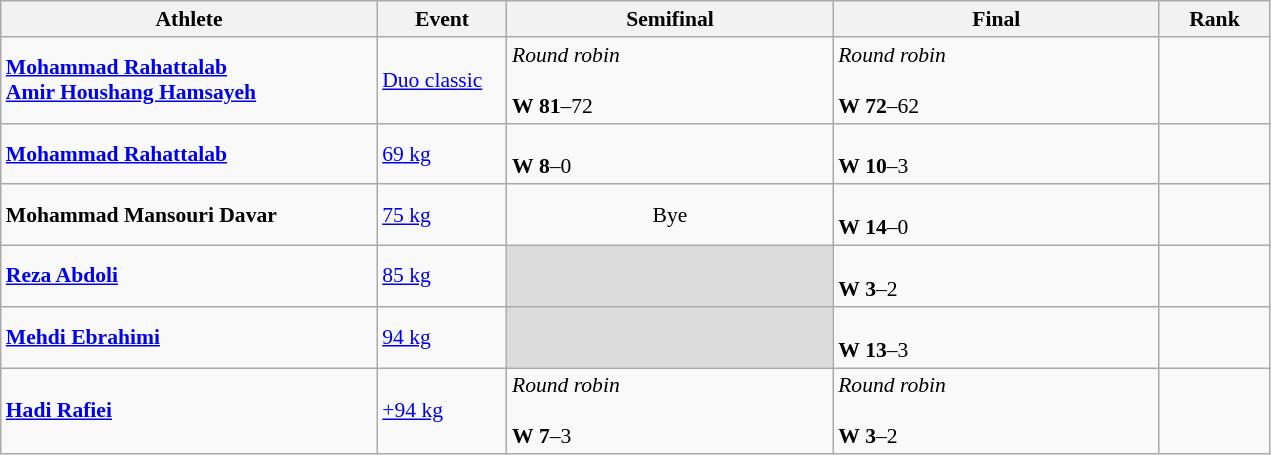<table class="wikitable" width="67%" style="text-align:left; font-size:90%">
<tr>
<th width="15%">Athlete</th>
<th width="5%">Event</th>
<th width="13%">Semifinal</th>
<th width="13%">Final</th>
<th width="4%">Rank</th>
</tr>
<tr>
<td><strong><a href='#'>Mohammad Rahattalab</a><br><a href='#'>Amir Houshang Hamsayeh</a></strong></td>
<td><a href='#'>Duo classic</a></td>
<td><em>Round robin</em><br><br><strong>W</strong> <strong>81</strong>–72</td>
<td><em>Round robin</em><br><br><strong>W</strong> <strong>72</strong>–62</td>
<td align=center></td>
</tr>
<tr>
<td><strong><a href='#'>Mohammad Rahattalab</a></strong></td>
<td><a href='#'>69 kg</a></td>
<td><br><strong>W</strong> <strong>8</strong>–0</td>
<td><br><strong>W</strong> <strong>10</strong>–3</td>
<td align=center></td>
</tr>
<tr>
<td><strong>Mohammad Mansouri Davar</strong></td>
<td><a href='#'>75 kg</a></td>
<td align=center>Bye</td>
<td><br><strong>W</strong> <strong>14</strong>–0</td>
<td align=center></td>
</tr>
<tr>
<td><strong><a href='#'>Reza Abdoli</a></strong></td>
<td><a href='#'>85 kg</a></td>
<td bgcolor=#DCDCDC></td>
<td><br><strong>W</strong> <strong>3</strong>–2</td>
<td align=center></td>
</tr>
<tr>
<td><strong><a href='#'>Mehdi Ebrahimi</a></strong></td>
<td><a href='#'>94 kg</a></td>
<td bgcolor=#DCDCDC></td>
<td><br><strong>W</strong> <strong>13</strong>–3</td>
<td align=center></td>
</tr>
<tr>
<td><strong><a href='#'>Hadi Rafiei</a></strong></td>
<td><a href='#'>+94 kg</a></td>
<td><em>Round robin</em><br><br><strong>W</strong> <strong>7</strong>–3</td>
<td><em>Round robin</em><br><br><strong>W</strong> <strong>3</strong>–2</td>
<td align=center></td>
</tr>
</table>
